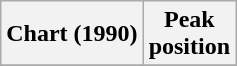<table class="wikitable">
<tr>
<th>Chart (1990)</th>
<th>Peak<br>position</th>
</tr>
<tr>
</tr>
</table>
